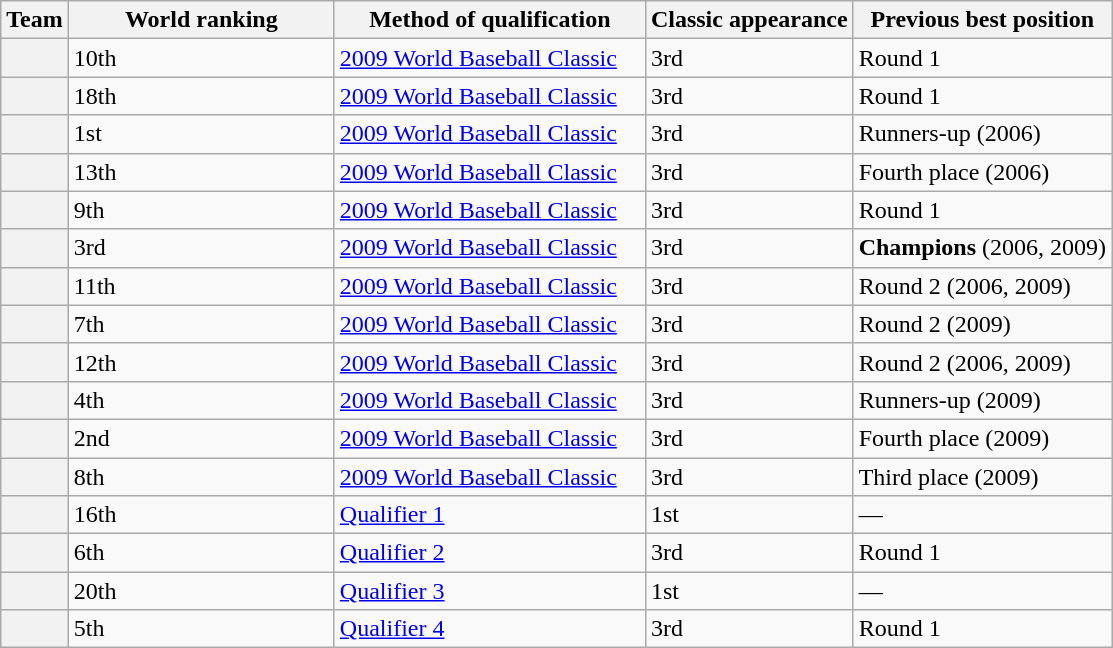<table class="wikitable sortable plainrowheaders">
<tr>
<th scope="col">Team</th>
<th scope="col" width="170">World ranking</th>
<th scope="col" width=200>Method of qualification</th>
<th scope="col">Classic appearance</th>
<th scope="col">Previous best position</th>
</tr>
<tr>
<th scope="row"></th>
<td>10th</td>
<td><a href='#'>2009 World Baseball Classic</a></td>
<td>3rd</td>
<td data-sort-value="7">Round 1</td>
</tr>
<tr>
<th scope="row"></th>
<td>18th</td>
<td><a href='#'>2009 World Baseball Classic</a></td>
<td>3rd</td>
<td data-sort-value="7">Round 1</td>
</tr>
<tr>
<th scope="row"></th>
<td>1st</td>
<td><a href='#'>2009 World Baseball Classic</a></td>
<td>3rd</td>
<td data-sort-value="2">Runners-up (2006)</td>
</tr>
<tr>
<th scope="row"></th>
<td>13th</td>
<td><a href='#'>2009 World Baseball Classic</a></td>
<td>3rd</td>
<td data-sort-value="4">Fourth place (2006)</td>
</tr>
<tr>
<th scope="row"></th>
<td>9th</td>
<td><a href='#'>2009 World Baseball Classic</a></td>
<td>3rd</td>
<td data-sort-value="7">Round 1</td>
</tr>
<tr>
<th scope="row"></th>
<td>3rd</td>
<td><a href='#'>2009 World Baseball Classic</a></td>
<td>3rd</td>
<td data-sort-value="1"><strong>Champions</strong> (2006, 2009)</td>
</tr>
<tr>
<th scope="row"></th>
<td>11th</td>
<td><a href='#'>2009 World Baseball Classic</a></td>
<td>3rd</td>
<td data-sort-value="5">Round 2 (2006, 2009)</td>
</tr>
<tr>
<th scope="row"></th>
<td>7th</td>
<td><a href='#'>2009 World Baseball Classic</a></td>
<td>3rd</td>
<td data-sort-value="6">Round 2 (2009)</td>
</tr>
<tr>
<th scope="row"></th>
<td>12th</td>
<td><a href='#'>2009 World Baseball Classic</a></td>
<td>3rd</td>
<td data-sort-value="5">Round 2 (2006, 2009)</td>
</tr>
<tr>
<th scope="row"></th>
<td>4th</td>
<td><a href='#'>2009 World Baseball Classic</a></td>
<td>3rd</td>
<td data-sort-value="2">Runners-up (2009)</td>
</tr>
<tr>
<th scope="row"></th>
<td>2nd</td>
<td><a href='#'>2009 World Baseball Classic</a></td>
<td>3rd</td>
<td data-sort-value="4">Fourth place (2009)</td>
</tr>
<tr>
<th scope="row"></th>
<td>8th</td>
<td><a href='#'>2009 World Baseball Classic</a></td>
<td>3rd</td>
<td data-sort-value="3">Third place (2009)</td>
</tr>
<tr>
<th scope="row"></th>
<td>16th</td>
<td><a href='#'>Qualifier 1</a></td>
<td>1st</td>
<td data-sort-value="8">—</td>
</tr>
<tr>
<th scope="row"></th>
<td>6th</td>
<td><a href='#'>Qualifier 2</a></td>
<td>3rd</td>
<td data-sort-value="7">Round 1</td>
</tr>
<tr>
<th scope="row"></th>
<td>20th</td>
<td><a href='#'>Qualifier 3</a></td>
<td>1st</td>
<td data-sort-value="8">—</td>
</tr>
<tr>
<th scope="row"></th>
<td>5th</td>
<td><a href='#'>Qualifier 4</a></td>
<td>3rd</td>
<td data-sort-value="7">Round 1</td>
</tr>
</table>
